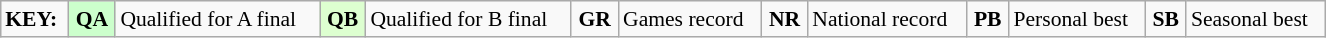<table class="wikitable" width="70%" style="margin:0.5em auto; font-size:90%;position:relative;">
<tr>
<td><strong>KEY:</strong></td>
<td align="center" bgcolor="ccffcc"><strong>QA</strong></td>
<td>Qualified for A final</td>
<td align="center" bgcolor="ddffd"><strong>QB</strong></td>
<td>Qualified for B final</td>
<td align="center"><strong>GR</strong></td>
<td>Games record</td>
<td align="center"><strong>NR</strong></td>
<td>National record</td>
<td align="center"><strong>PB</strong></td>
<td>Personal best</td>
<td align="center"><strong>SB</strong></td>
<td>Seasonal best</td>
</tr>
</table>
